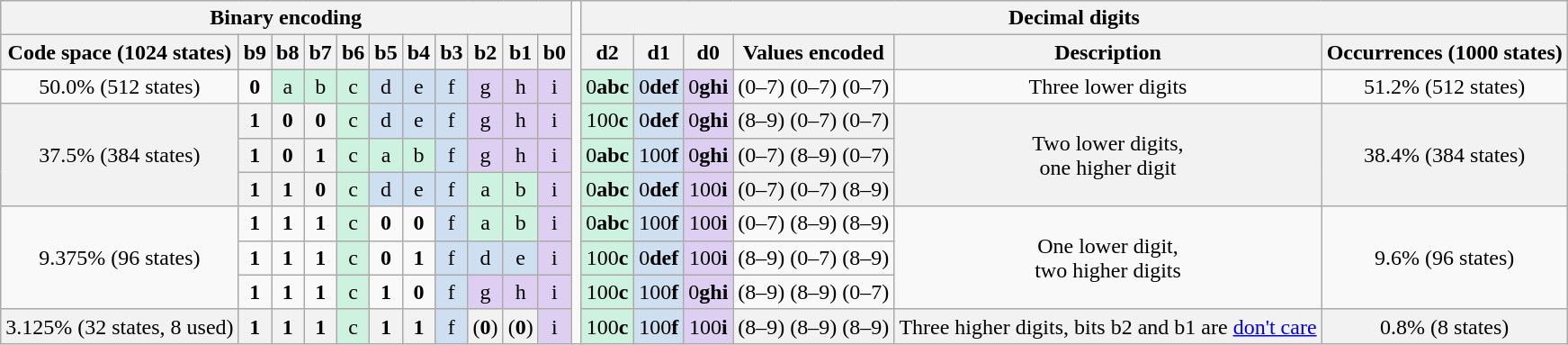<table class="wikitable" border="1" style="text-align:center">
<tr>
<th scope="col" colspan="11">Binary encoding</th>
<td rowspan="10"></td>
<th scope="col" colspan="6">Decimal digits</th>
</tr>
<tr>
<th scope="col">Code space (1024 states)</th>
<th scope="col">b9</th>
<th scope="col">b8</th>
<th scope="col">b7</th>
<th scope="col">b6</th>
<th scope="col">b5</th>
<th scope="col">b4</th>
<th scope="col">b3</th>
<th scope="col">b2</th>
<th scope="col">b1</th>
<th scope="col">b0</th>
<th scope="col">d2</th>
<th scope="col">d1</th>
<th scope="col">d0</th>
<th scope="col">Values encoded</th>
<th scope="col">Description</th>
<th scope="col">Occurrences (1000 states)</th>
</tr>
<tr>
<td>50.0% (512 states)</td>
<td><strong>0</strong></td>
<td bgcolor=#cef2e0>a</td>
<td bgcolor=#cef2e0>b</td>
<td bgcolor=#cef2e0>c</td>
<td bgcolor=#cedff2>d</td>
<td bgcolor=#cedff2>e</td>
<td bgcolor=#cedff2>f</td>
<td bgcolor=#ddcef2>g</td>
<td bgcolor=#ddcef2>h</td>
<td bgcolor=#ddcef2>i</td>
<td bgcolor=#cef2e0>0<strong>abc</strong></td>
<td bgcolor=#cedff2>0<strong>def</strong></td>
<td bgcolor=#ddcef2>0<strong>ghi</strong></td>
<td>(0–7) (0–7) (0–7)</td>
<td>Three lower digits</td>
<td>51.2% (512 states)</td>
</tr>
<tr bgcolor=#f2f2f2>
<td rowspan=3>37.5% (384 states)</td>
<td><strong>1</strong></td>
<td><strong>0</strong></td>
<td><strong>0</strong></td>
<td bgcolor=#cef2e0>c</td>
<td bgcolor=#cedff2>d</td>
<td bgcolor=#cedff2>e</td>
<td bgcolor=#cedff2>f</td>
<td bgcolor=#ddcef2>g</td>
<td bgcolor=#ddcef2>h</td>
<td bgcolor=#ddcef2>i</td>
<td bgcolor=#cef2e0>100<strong>c</strong></td>
<td bgcolor=#cedff2>0<strong>def</strong></td>
<td bgcolor=#ddcef2>0<strong>ghi</strong></td>
<td>(8–9) (0–7) (0–7)</td>
<td rowspan=3>Two lower digits,<br>one higher digit</td>
<td rowspan=3>38.4% (384 states)</td>
</tr>
<tr bgcolor=#f2f2f2>
<td><strong>1</strong></td>
<td><strong>0</strong></td>
<td><strong>1</strong></td>
<td bgcolor=#cef2e0>c</td>
<td bgcolor=#cef2e0>a</td>
<td bgcolor=#cef2e0>b</td>
<td bgcolor=#cedff2>f</td>
<td bgcolor=#ddcef2>g</td>
<td bgcolor=#ddcef2>h</td>
<td bgcolor=#ddcef2>i</td>
<td bgcolor=#cef2e0>0<strong>abc</strong></td>
<td bgcolor=#cedff2>100<strong>f</strong></td>
<td bgcolor=#ddcef2>0<strong>ghi</strong></td>
<td>(0–7) (8–9) (0–7)</td>
</tr>
<tr bgcolor=#f2f2f2>
<td><strong>1</strong></td>
<td><strong>1</strong></td>
<td><strong>0</strong></td>
<td bgcolor=#cef2e0>c</td>
<td bgcolor=#cedff2>d</td>
<td bgcolor=#cedff2>e</td>
<td bgcolor=#cedff2>f</td>
<td bgcolor=#cef2e0>a</td>
<td bgcolor=#cef2e0>b</td>
<td bgcolor=#ddcef2>i</td>
<td bgcolor=#cef2e0>0<strong>abc</strong></td>
<td bgcolor=#cedff2>0<strong>def</strong></td>
<td bgcolor=#ddcef2>100<strong>i</strong></td>
<td>(0–7) (0–7) (8–9)</td>
</tr>
<tr>
<td rowspan=3>9.375% (96 states)</td>
<td><strong>1</strong></td>
<td><strong>1</strong></td>
<td><strong>1</strong></td>
<td bgcolor=#cef2e0>c</td>
<td><strong>0</strong></td>
<td><strong>0</strong></td>
<td bgcolor=#cedff2>f</td>
<td bgcolor=#cef2e0>a</td>
<td bgcolor=#cef2e0>b</td>
<td bgcolor=#ddcef2>i</td>
<td bgcolor=#cef2e0>0<strong>abc</strong></td>
<td bgcolor=#cedff2>100<strong>f</strong></td>
<td bgcolor=#ddcef2>100<strong>i</strong></td>
<td>(0–7) (8–9) (8–9)</td>
<td rowspan=3>One lower digit,<br>two higher digits</td>
<td rowspan=3>9.6% (96 states)</td>
</tr>
<tr>
<td><strong>1</strong></td>
<td><strong>1</strong></td>
<td><strong>1</strong></td>
<td bgcolor=#cef2e0>c</td>
<td><strong>0</strong></td>
<td><strong>1</strong></td>
<td bgcolor=#cedff2>f</td>
<td bgcolor=#cedff2>d</td>
<td bgcolor=#cedff2>e</td>
<td bgcolor=#ddcef2>i</td>
<td bgcolor=#cef2e0>100<strong>c</strong></td>
<td bgcolor=#cedff2>0<strong>def</strong></td>
<td bgcolor=#ddcef2>100<strong>i</strong></td>
<td>(8–9) (0–7) (8–9)</td>
</tr>
<tr>
<td><strong>1</strong></td>
<td><strong>1</strong></td>
<td><strong>1</strong></td>
<td bgcolor=#cef2e0>c</td>
<td><strong>1</strong></td>
<td><strong>0</strong></td>
<td bgcolor=#cedff2>f</td>
<td bgcolor=#ddcef2>g</td>
<td bgcolor=#ddcef2>h</td>
<td bgcolor=#ddcef2>i</td>
<td bgcolor=#cef2e0>100<strong>c</strong></td>
<td bgcolor=#cedff2>100<strong>f</strong></td>
<td bgcolor=#ddcef2>0<strong>ghi</strong></td>
<td>(8–9) (8–9) (0–7)</td>
</tr>
<tr bgcolor=#f2f2f2>
<td>3.125% (32 states, 8 used)</td>
<td><strong>1</strong></td>
<td><strong>1</strong></td>
<td><strong>1</strong></td>
<td bgcolor=#cef2e0>c</td>
<td><strong>1</strong></td>
<td><strong>1</strong></td>
<td bgcolor=#cedff2>f</td>
<td>(<strong>0</strong>)</td>
<td>(<strong>0</strong>)</td>
<td bgcolor=#ddcef2>i</td>
<td bgcolor=#cef2e0>100<strong>c</strong></td>
<td bgcolor=#cedff2>100<strong>f</strong></td>
<td bgcolor=#ddcef2>100<strong>i</strong></td>
<td>(8–9) (8–9) (8–9)</td>
<td>Three higher digits, bits b2 and b1 are <a href='#'>don't care</a></td>
<td>0.8% (8 states)</td>
</tr>
</table>
